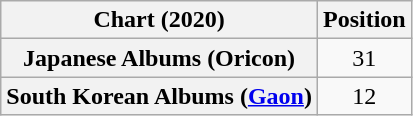<table class="wikitable sortable plainrowheaders" style="text-align:center">
<tr>
<th scope="col">Chart (2020)</th>
<th scope="col">Position</th>
</tr>
<tr>
<th scope="row">Japanese Albums (Oricon)</th>
<td>31</td>
</tr>
<tr>
<th scope="row">South Korean Albums (<a href='#'>Gaon</a>)</th>
<td>12</td>
</tr>
</table>
